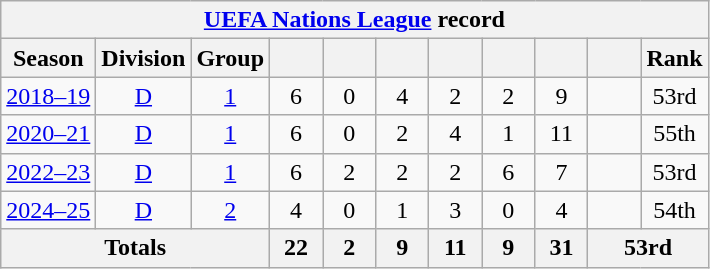<table class="wikitable" style="text-align:center;">
<tr>
<th colspan="11"><a href='#'>UEFA Nations League</a> record</th>
</tr>
<tr>
<th>Season</th>
<th>Division</th>
<th>Group</th>
<th width=28></th>
<th width=28></th>
<th width=28></th>
<th width=28></th>
<th width=28></th>
<th width=28></th>
<th width=28></th>
<th>Rank</th>
</tr>
<tr>
<td><a href='#'>2018–19</a></td>
<td><a href='#'>D</a></td>
<td><a href='#'>1</a></td>
<td>6</td>
<td>0</td>
<td>4</td>
<td>2</td>
<td>2</td>
<td>9</td>
<td></td>
<td>53rd</td>
</tr>
<tr>
<td><a href='#'>2020–21</a></td>
<td><a href='#'>D</a></td>
<td><a href='#'>1</a></td>
<td>6</td>
<td>0</td>
<td>2</td>
<td>4</td>
<td>1</td>
<td>11</td>
<td></td>
<td>55th</td>
</tr>
<tr>
<td><a href='#'>2022–23</a></td>
<td><a href='#'>D</a></td>
<td><a href='#'>1</a></td>
<td>6</td>
<td>2</td>
<td>2</td>
<td>2</td>
<td>6</td>
<td>7</td>
<td></td>
<td>53rd</td>
</tr>
<tr>
<td><a href='#'>2024–25</a></td>
<td><a href='#'>D</a></td>
<td><a href='#'>2</a></td>
<td>4</td>
<td>0</td>
<td>1</td>
<td>3</td>
<td>0</td>
<td>4</td>
<td></td>
<td>54th</td>
</tr>
<tr>
<th colspan="3">Totals</th>
<th>22</th>
<th>2</th>
<th>9</th>
<th>11</th>
<th>9</th>
<th>31</th>
<th colspan=2>53rd</th>
</tr>
</table>
